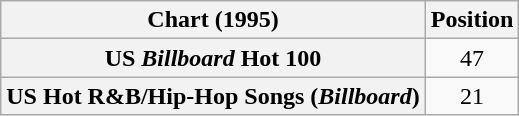<table class="wikitable sortable plainrowheaders" style="text-align:center">
<tr>
<th>Chart (1995)</th>
<th>Position</th>
</tr>
<tr>
<th scope="row">US <em>Billboard</em> Hot 100</th>
<td>47</td>
</tr>
<tr>
<th scope="row">US Hot R&B/Hip-Hop Songs (<em>Billboard</em>)</th>
<td>21</td>
</tr>
</table>
